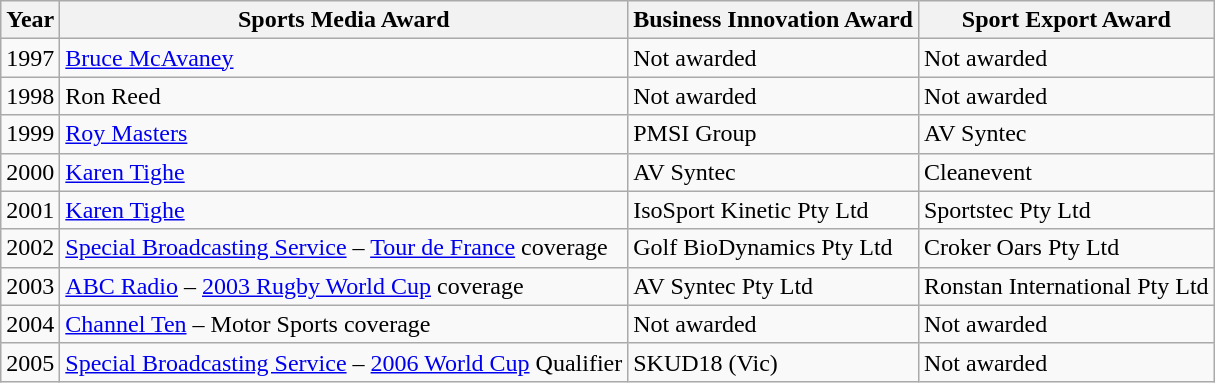<table class="wikitable sortable">
<tr>
<th>Year</th>
<th>Sports Media Award</th>
<th>Business Innovation Award</th>
<th>Sport Export Award</th>
</tr>
<tr>
<td>1997</td>
<td><a href='#'>Bruce McAvaney</a></td>
<td>Not awarded</td>
<td>Not awarded</td>
</tr>
<tr>
<td>1998</td>
<td>Ron Reed</td>
<td>Not awarded</td>
<td>Not awarded</td>
</tr>
<tr>
<td>1999</td>
<td><a href='#'>Roy Masters</a></td>
<td>PMSI Group</td>
<td>AV Syntec</td>
</tr>
<tr>
<td>2000</td>
<td><a href='#'>Karen Tighe</a></td>
<td>AV Syntec</td>
<td>Cleanevent</td>
</tr>
<tr>
<td>2001</td>
<td><a href='#'>Karen Tighe</a></td>
<td>IsoSport Kinetic Pty Ltd</td>
<td>Sportstec Pty Ltd</td>
</tr>
<tr>
<td>2002</td>
<td><a href='#'>Special Broadcasting Service</a> – <a href='#'>Tour de France</a> coverage</td>
<td>Golf BioDynamics Pty Ltd</td>
<td>Croker Oars Pty Ltd</td>
</tr>
<tr>
<td>2003</td>
<td><a href='#'>ABC Radio</a> – <a href='#'>2003 Rugby World Cup</a> coverage</td>
<td>AV Syntec Pty Ltd</td>
<td>Ronstan International Pty Ltd</td>
</tr>
<tr>
<td>2004</td>
<td><a href='#'>Channel Ten</a> – Motor Sports coverage</td>
<td>Not awarded</td>
<td>Not awarded</td>
</tr>
<tr>
<td>2005</td>
<td><a href='#'>Special Broadcasting Service</a> – <a href='#'>2006 World Cup</a> Qualifier</td>
<td>SKUD18 (Vic)</td>
<td>Not awarded</td>
</tr>
</table>
